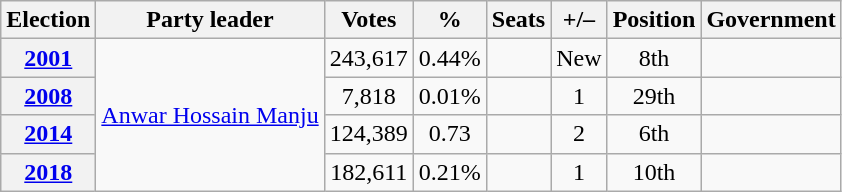<table class=wikitable style=text-align:center>
<tr>
<th><strong>Election</strong></th>
<th>Party leader</th>
<th><strong>Votes</strong></th>
<th><strong>%</strong></th>
<th><strong>Seats</strong></th>
<th>+/–</th>
<th><strong>Position</strong></th>
<th>Government</th>
</tr>
<tr>
<th><a href='#'>2001</a></th>
<td rowspan=4><a href='#'>Anwar Hossain Manju</a></td>
<td>243,617</td>
<td>0.44%</td>
<td></td>
<td>New</td>
<td> 8th</td>
<td></td>
</tr>
<tr>
<th><a href='#'>2008</a></th>
<td>7,818</td>
<td>0.01%</td>
<td></td>
<td> 1</td>
<td> 29th</td>
<td></td>
</tr>
<tr>
<th><a href='#'>2014</a></th>
<td>124,389</td>
<td>0.73</td>
<td></td>
<td> 2</td>
<td> 6th</td>
<td></td>
</tr>
<tr>
<th><a href='#'>2018</a></th>
<td>182,611</td>
<td>0.21%</td>
<td></td>
<td> 1</td>
<td> 10th</td>
<td></td>
</tr>
</table>
